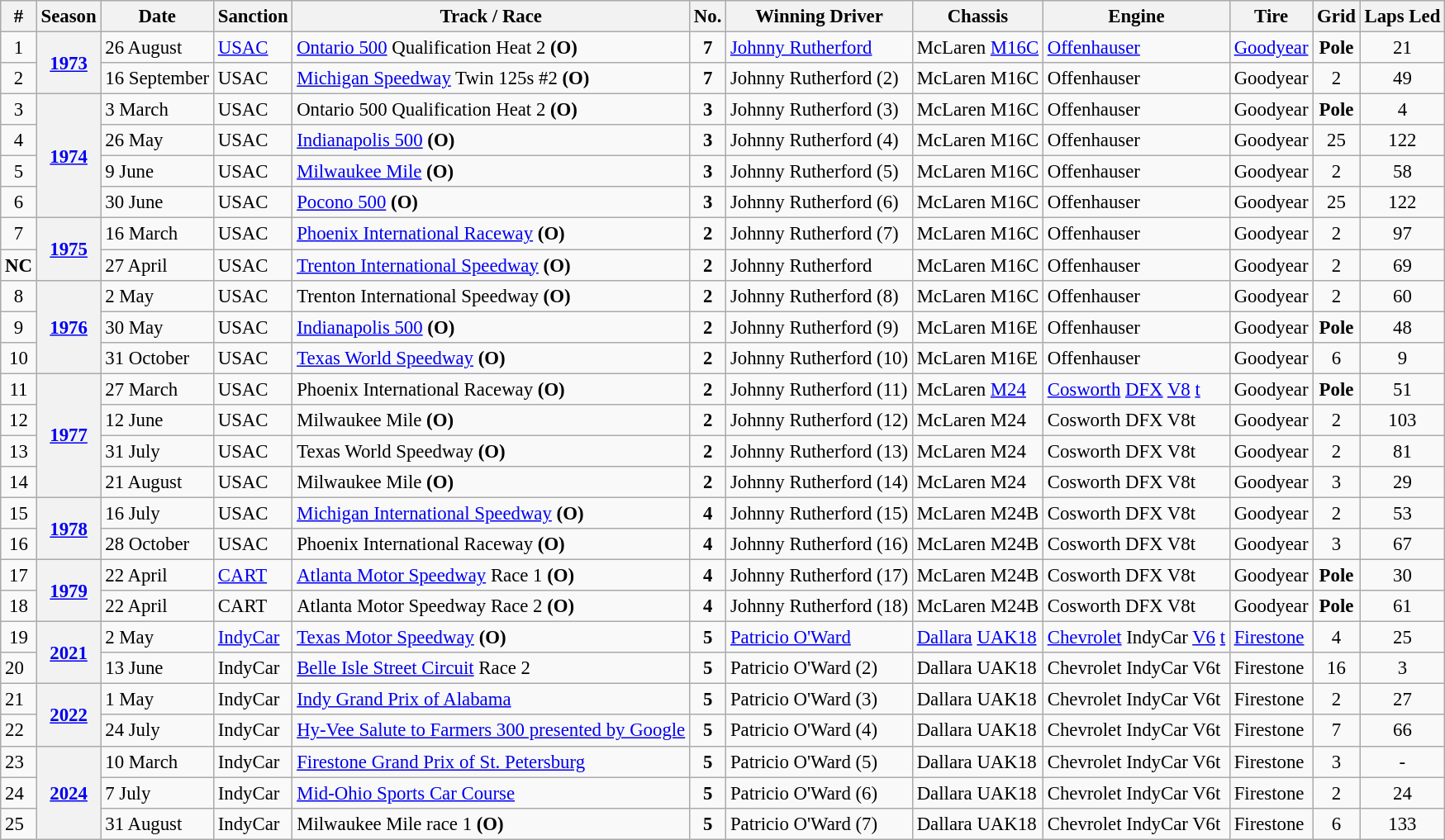<table class="wikitable" style="font-size:95%;">
<tr>
<th>#</th>
<th>Season</th>
<th>Date</th>
<th>Sanction</th>
<th>Track / Race</th>
<th>No.</th>
<th>Winning Driver</th>
<th>Chassis</th>
<th>Engine</th>
<th>Tire</th>
<th>Grid</th>
<th>Laps Led</th>
</tr>
<tr>
<td align=center>1</td>
<th rowspan=2><a href='#'>1973</a></th>
<td>26 August</td>
<td><a href='#'>USAC</a></td>
<td><a href='#'>Ontario 500</a> Qualification Heat 2 <strong>(O)</strong></td>
<td align=center><strong>7</strong></td>
<td> <a href='#'>Johnny Rutherford</a></td>
<td>McLaren <a href='#'>M16C</a></td>
<td><a href='#'>Offenhauser</a></td>
<td><a href='#'>Goodyear</a></td>
<td align=center><strong>Pole</strong></td>
<td align=center>21</td>
</tr>
<tr>
<td align=center>2</td>
<td>16 September</td>
<td>USAC</td>
<td><a href='#'>Michigan Speedway</a> Twin 125s #2 <strong>(O)</strong></td>
<td align=center><strong>7</strong></td>
<td> Johnny Rutherford (2)</td>
<td>McLaren M16C</td>
<td>Offenhauser</td>
<td>Goodyear</td>
<td align=center>2</td>
<td align=center>49</td>
</tr>
<tr>
<td align=center>3</td>
<th rowspan=4><a href='#'>1974</a></th>
<td>3 March</td>
<td>USAC</td>
<td>Ontario 500 Qualification Heat 2 <strong>(O)</strong></td>
<td align=center><strong>3</strong></td>
<td> Johnny Rutherford (3)</td>
<td>McLaren M16C</td>
<td>Offenhauser</td>
<td>Goodyear</td>
<td align=center><strong>Pole</strong></td>
<td align=center>4</td>
</tr>
<tr>
<td align=center>4</td>
<td>26 May</td>
<td>USAC</td>
<td><a href='#'>Indianapolis 500</a> <strong>(O)</strong></td>
<td align=center><strong>3</strong></td>
<td> Johnny Rutherford (4)</td>
<td>McLaren M16C</td>
<td>Offenhauser</td>
<td>Goodyear</td>
<td align=center>25</td>
<td align=center>122</td>
</tr>
<tr>
<td align=center>5</td>
<td>9 June</td>
<td>USAC</td>
<td><a href='#'>Milwaukee Mile</a> <strong>(O)</strong></td>
<td align=center><strong>3</strong></td>
<td> Johnny Rutherford (5)</td>
<td>McLaren M16C</td>
<td>Offenhauser</td>
<td>Goodyear</td>
<td align=center>2</td>
<td align=center>58</td>
</tr>
<tr>
<td align=center>6</td>
<td>30 June</td>
<td>USAC</td>
<td><a href='#'>Pocono 500</a> <strong>(O)</strong></td>
<td align=center><strong>3</strong></td>
<td> Johnny Rutherford (6)</td>
<td>McLaren M16C</td>
<td>Offenhauser</td>
<td>Goodyear</td>
<td align=center>25</td>
<td align=center>122</td>
</tr>
<tr>
<td align=center>7</td>
<th rowspan=2><a href='#'>1975</a></th>
<td>16 March</td>
<td>USAC</td>
<td><a href='#'>Phoenix International Raceway</a> <strong>(O)</strong></td>
<td align=center><strong>2</strong></td>
<td> Johnny Rutherford (7)</td>
<td>McLaren M16C</td>
<td>Offenhauser</td>
<td>Goodyear</td>
<td align=center>2</td>
<td align=center>97</td>
</tr>
<tr>
<td align=center><strong>NC</strong></td>
<td>27 April</td>
<td>USAC</td>
<td><a href='#'>Trenton International Speedway</a> <strong>(O)</strong></td>
<td align=center><strong>2</strong></td>
<td> Johnny Rutherford</td>
<td>McLaren M16C</td>
<td>Offenhauser</td>
<td>Goodyear</td>
<td align=center>2</td>
<td align=center>69</td>
</tr>
<tr>
<td align=center>8</td>
<th rowspan=3><a href='#'>1976</a></th>
<td>2 May</td>
<td>USAC</td>
<td>Trenton International Speedway <strong>(O)</strong></td>
<td align=center><strong>2</strong></td>
<td> Johnny Rutherford (8)</td>
<td>McLaren M16C</td>
<td>Offenhauser</td>
<td>Goodyear</td>
<td align=center>2</td>
<td align=center>60</td>
</tr>
<tr>
<td align=center>9</td>
<td>30 May</td>
<td>USAC</td>
<td><a href='#'>Indianapolis 500</a> <strong>(O)</strong></td>
<td align=center><strong>2</strong></td>
<td> Johnny Rutherford (9)</td>
<td>McLaren M16E</td>
<td>Offenhauser</td>
<td>Goodyear</td>
<td align=center><strong>Pole</strong></td>
<td align=center>48</td>
</tr>
<tr>
<td align=center>10</td>
<td>31 October</td>
<td>USAC</td>
<td><a href='#'>Texas World Speedway</a> <strong>(O)</strong></td>
<td align=center><strong>2</strong></td>
<td> Johnny Rutherford (10)</td>
<td>McLaren M16E</td>
<td>Offenhauser</td>
<td>Goodyear</td>
<td align=center>6</td>
<td align=center>9</td>
</tr>
<tr>
<td align=center>11</td>
<th rowspan=4><a href='#'>1977</a></th>
<td>27 March</td>
<td>USAC</td>
<td>Phoenix International Raceway <strong>(O)</strong></td>
<td align=center><strong>2</strong></td>
<td> Johnny Rutherford (11)</td>
<td>McLaren <a href='#'>M24</a></td>
<td><a href='#'>Cosworth</a> <a href='#'>DFX</a> <a href='#'>V8</a> <a href='#'>t</a></td>
<td>Goodyear</td>
<td align=center><strong>Pole</strong></td>
<td align=center>51</td>
</tr>
<tr>
<td align=center>12</td>
<td>12 June</td>
<td>USAC</td>
<td>Milwaukee Mile <strong>(O)</strong></td>
<td align=center><strong>2</strong></td>
<td> Johnny Rutherford (12)</td>
<td>McLaren M24</td>
<td>Cosworth DFX V8t</td>
<td>Goodyear</td>
<td align=center>2</td>
<td align=center>103</td>
</tr>
<tr>
<td align=center>13</td>
<td>31 July</td>
<td>USAC</td>
<td>Texas World Speedway <strong>(O)</strong></td>
<td align=center><strong>2</strong></td>
<td> Johnny Rutherford (13)</td>
<td>McLaren M24</td>
<td>Cosworth DFX V8t</td>
<td>Goodyear</td>
<td align=center>2</td>
<td align=center>81</td>
</tr>
<tr>
<td align=center>14</td>
<td>21 August</td>
<td>USAC</td>
<td>Milwaukee Mile <strong>(O)</strong></td>
<td align=center><strong>2</strong></td>
<td> Johnny Rutherford (14)</td>
<td>McLaren M24</td>
<td>Cosworth DFX V8t</td>
<td>Goodyear</td>
<td align=center>3</td>
<td align=center>29</td>
</tr>
<tr>
<td align=center>15</td>
<th rowspan=2><a href='#'>1978</a></th>
<td>16 July</td>
<td>USAC</td>
<td><a href='#'>Michigan International Speedway</a> <strong>(O)</strong></td>
<td align=center><strong>4</strong></td>
<td> Johnny Rutherford (15)</td>
<td>McLaren M24B</td>
<td>Cosworth DFX V8t</td>
<td>Goodyear</td>
<td align=center>2</td>
<td align=center>53</td>
</tr>
<tr>
<td align=center>16</td>
<td>28 October</td>
<td>USAC</td>
<td>Phoenix International Raceway <strong>(O)</strong></td>
<td align=center><strong>4</strong></td>
<td> Johnny Rutherford (16)</td>
<td>McLaren M24B</td>
<td>Cosworth DFX V8t</td>
<td>Goodyear</td>
<td align=center>3</td>
<td align=center>67</td>
</tr>
<tr>
<td align=center>17</td>
<th rowspan=2><a href='#'>1979</a></th>
<td>22 April</td>
<td><a href='#'>CART</a></td>
<td><a href='#'>Atlanta Motor Speedway</a> Race 1 <strong>(O)</strong></td>
<td align=center><strong>4</strong></td>
<td> Johnny Rutherford (17)</td>
<td>McLaren M24B</td>
<td>Cosworth DFX V8t</td>
<td>Goodyear</td>
<td align=center><strong>Pole</strong></td>
<td align=center>30</td>
</tr>
<tr>
<td align=center>18</td>
<td>22 April</td>
<td>CART</td>
<td>Atlanta Motor Speedway Race 2 <strong>(O)</strong></td>
<td align=center><strong>4</strong></td>
<td> Johnny Rutherford (18)</td>
<td>McLaren M24B</td>
<td>Cosworth DFX V8t</td>
<td>Goodyear</td>
<td align=center><strong>Pole</strong></td>
<td align=center>61</td>
</tr>
<tr>
<td style="text-align:center">19</td>
<th rowspan="2"><a href='#'>2021</a></th>
<td>2 May</td>
<td><a href='#'>IndyCar</a></td>
<td><a href='#'>Texas Motor Speedway</a> <strong>(O)</strong></td>
<td style="text-align:center"><strong>5</strong></td>
<td> <a href='#'>Patricio O'Ward</a></td>
<td><a href='#'>Dallara</a> <a href='#'>UAK18</a></td>
<td><a href='#'>Chevrolet</a> IndyCar <a href='#'>V6</a> <a href='#'>t</a></td>
<td><a href='#'>Firestone</a></td>
<td style="text-align:center">4</td>
<td style="text-align:center">25</td>
</tr>
<tr>
<td>20</td>
<td>13 June</td>
<td>IndyCar</td>
<td><a href='#'>Belle Isle Street Circuit</a> Race 2</td>
<td align=center><strong>5</strong></td>
<td> Patricio O'Ward (2)</td>
<td>Dallara UAK18</td>
<td>Chevrolet IndyCar V6t</td>
<td>Firestone</td>
<td align=center>16</td>
<td align=center>3</td>
</tr>
<tr>
<td>21</td>
<th rowspan="2"><a href='#'>2022</a></th>
<td>1 May</td>
<td>IndyCar</td>
<td><a href='#'>Indy Grand Prix of Alabama</a></td>
<td align=center><strong>5</strong></td>
<td> Patricio O'Ward (3)</td>
<td>Dallara UAK18</td>
<td>Chevrolet IndyCar V6t</td>
<td>Firestone</td>
<td align=center>2</td>
<td align=center>27</td>
</tr>
<tr>
<td>22</td>
<td>24 July</td>
<td>IndyCar</td>
<td><a href='#'>Hy-Vee Salute to Farmers 300 presented by Google</a></td>
<td align=center><strong>5</strong></td>
<td> Patricio O'Ward (4)</td>
<td>Dallara UAK18</td>
<td>Chevrolet IndyCar V6t</td>
<td>Firestone</td>
<td align=center>7</td>
<td align=center>66</td>
</tr>
<tr>
<td>23</td>
<th rowspan="3"><a href='#'>2024</a></th>
<td>10 March</td>
<td>IndyCar</td>
<td><a href='#'>Firestone Grand Prix of St. Petersburg</a></td>
<td align=center><strong>5</strong></td>
<td> Patricio O'Ward (5)</td>
<td>Dallara UAK18</td>
<td>Chevrolet IndyCar V6t</td>
<td>Firestone</td>
<td align=center>3</td>
<td align=center>-</td>
</tr>
<tr>
<td>24</td>
<td>7 July</td>
<td>IndyCar</td>
<td><a href='#'>Mid-Ohio Sports Car Course</a></td>
<td align=center><strong>5</strong></td>
<td> Patricio O'Ward (6)</td>
<td>Dallara UAK18</td>
<td>Chevrolet IndyCar V6t</td>
<td>Firestone</td>
<td align=center>2</td>
<td align=center>24</td>
</tr>
<tr>
<td>25</td>
<td>31 August</td>
<td>IndyCar</td>
<td>Milwaukee Mile race 1 <strong>(O)</strong></td>
<td align=center><strong>5</strong></td>
<td> Patricio O'Ward (7)</td>
<td>Dallara UAK18</td>
<td>Chevrolet IndyCar V6t</td>
<td>Firestone</td>
<td align=center>6</td>
<td align=center>133</td>
</tr>
</table>
